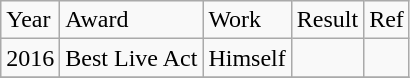<table class="wikitable">
<tr>
<td>Year</td>
<td>Award</td>
<td>Work</td>
<td>Result</td>
<td>Ref</td>
</tr>
<tr>
<td>2016</td>
<td>Best Live Act</td>
<td>Himself</td>
<td></td>
<td></td>
</tr>
<tr>
</tr>
</table>
